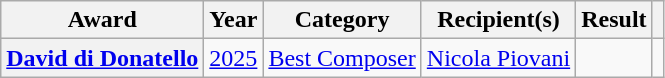<table class="wikitable plainrowheaders sortable">
<tr>
<th>Award</th>
<th>Year</th>
<th>Category</th>
<th>Recipient(s)</th>
<th>Result</th>
<th class="unsortable"></th>
</tr>
<tr>
<th scope="row"><a href='#'>David di Donatello</a></th>
<td><a href='#'>2025</a></td>
<td><a href='#'>Best Composer</a></td>
<td><a href='#'>Nicola Piovani</a></td>
<td></td>
<td></td>
</tr>
</table>
